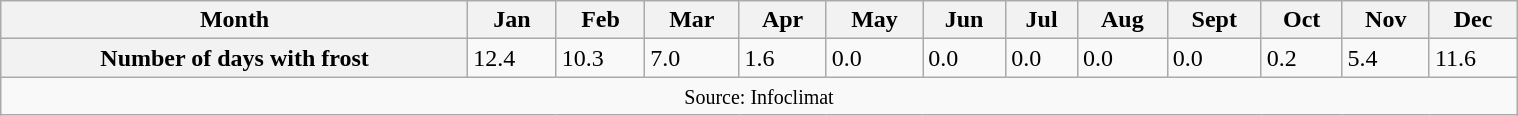<table class="wikitable" style="margin:1em auto; width: 80%" border="1">
<tr>
<th>Month</th>
<th>Jan</th>
<th>Feb</th>
<th>Mar</th>
<th>Apr</th>
<th>May</th>
<th>Jun</th>
<th>Jul</th>
<th>Aug</th>
<th>Sept</th>
<th>Oct</th>
<th>Nov</th>
<th>Dec</th>
</tr>
<tr>
<th>Number of days with frost</th>
<td>12.4</td>
<td>10.3</td>
<td>7.0</td>
<td>1.6</td>
<td>0.0</td>
<td>0.0</td>
<td>0.0</td>
<td>0.0</td>
<td>0.0</td>
<td>0.2</td>
<td>5.4</td>
<td>11.6</td>
</tr>
<tr>
<td colspan="13" style="text-align: center;"><small>Source: Infoclimat</small></td>
</tr>
</table>
